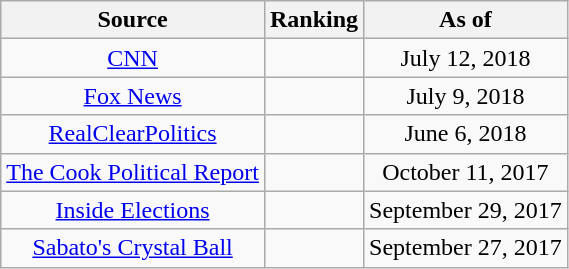<table class="wikitable" style="text-align:center">
<tr>
<th>Source</th>
<th>Ranking</th>
<th>As of</th>
</tr>
<tr>
<td><a href='#'>CNN</a></td>
<td></td>
<td>July 12, 2018</td>
</tr>
<tr>
<td><a href='#'>Fox News</a></td>
<td></td>
<td>July 9, 2018</td>
</tr>
<tr>
<td><a href='#'>RealClearPolitics</a></td>
<td></td>
<td>June 6, 2018</td>
</tr>
<tr>
<td><a href='#'>The Cook Political Report</a></td>
<td></td>
<td>October 11, 2017</td>
</tr>
<tr>
<td><a href='#'>Inside Elections</a></td>
<td></td>
<td>September 29, 2017</td>
</tr>
<tr>
<td><a href='#'>Sabato's Crystal Ball</a></td>
<td></td>
<td>September 27, 2017</td>
</tr>
</table>
